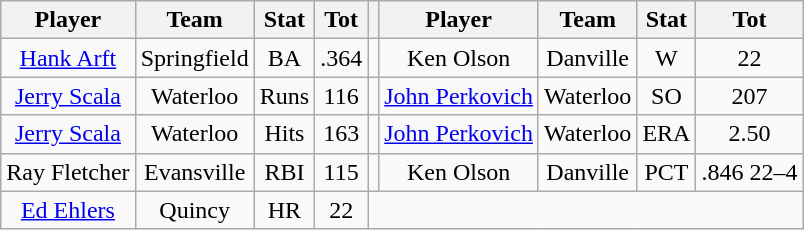<table class="wikitable" style="text-align:center">
<tr>
<th>Player</th>
<th>Team</th>
<th>Stat</th>
<th>Tot</th>
<th></th>
<th>Player</th>
<th>Team</th>
<th>Stat</th>
<th>Tot</th>
</tr>
<tr>
<td><a href='#'>Hank Arft</a></td>
<td>Springfield</td>
<td>BA</td>
<td>.364</td>
<td></td>
<td>Ken Olson</td>
<td>Danville</td>
<td>W</td>
<td>22</td>
</tr>
<tr>
<td><a href='#'>Jerry Scala</a></td>
<td>Waterloo</td>
<td>Runs</td>
<td>116</td>
<td></td>
<td><a href='#'>John Perkovich</a></td>
<td>Waterloo</td>
<td>SO</td>
<td>207</td>
</tr>
<tr>
<td><a href='#'>Jerry Scala</a></td>
<td>Waterloo</td>
<td>Hits</td>
<td>163</td>
<td></td>
<td><a href='#'>John Perkovich</a></td>
<td>Waterloo</td>
<td>ERA</td>
<td>2.50</td>
</tr>
<tr>
<td>Ray Fletcher</td>
<td>Evansville</td>
<td>RBI</td>
<td>115</td>
<td></td>
<td>Ken Olson</td>
<td>Danville</td>
<td>PCT</td>
<td>.846 22–4</td>
</tr>
<tr>
<td><a href='#'>Ed Ehlers</a></td>
<td>Quincy</td>
<td>HR</td>
<td>22</td>
</tr>
</table>
